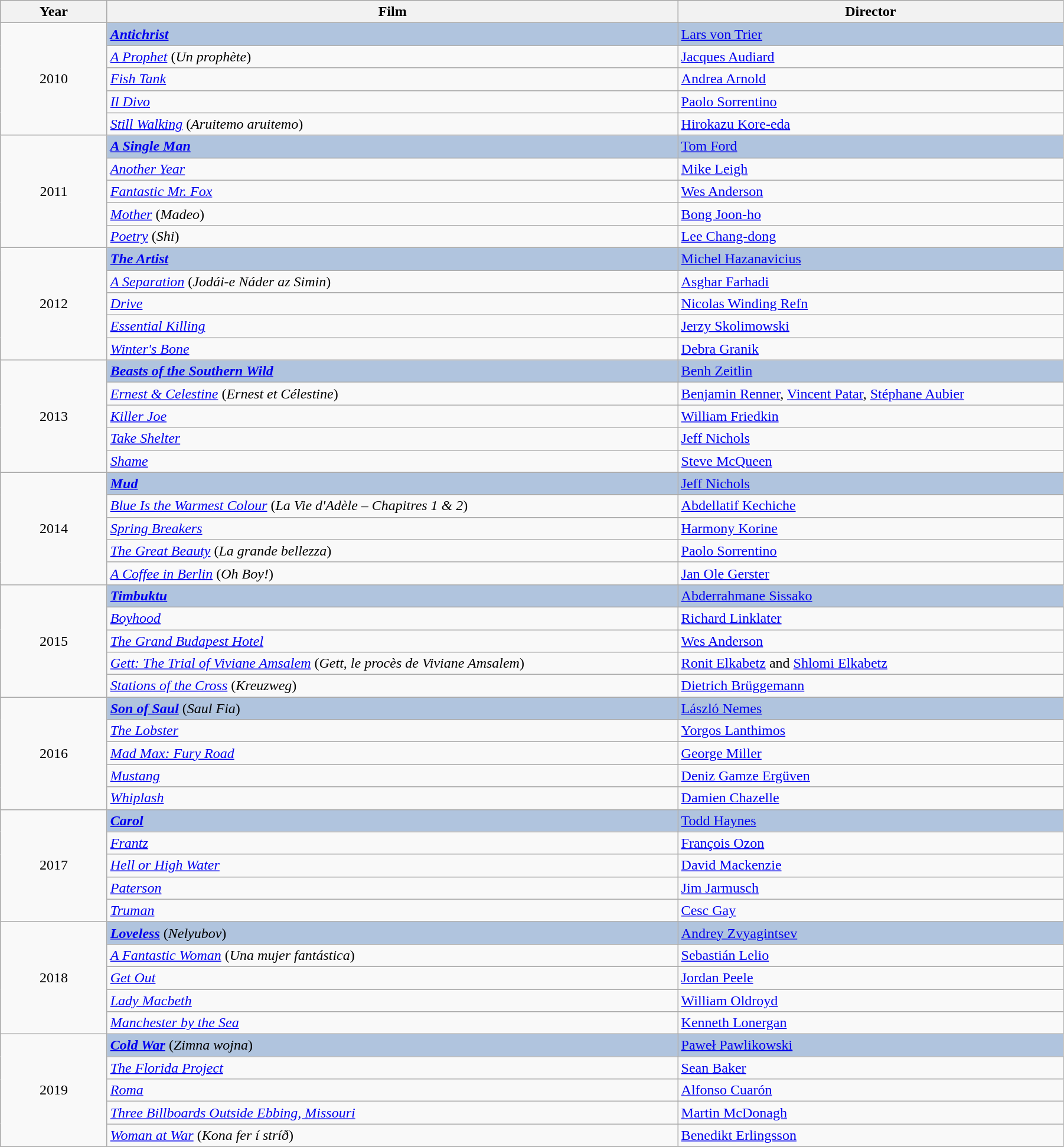<table class="wikitable" width="95%" cellpadding="5">
<tr bgcolor="#CCCCCC">
<th width="50">Year</th>
<th width="300">Film</th>
<th width="200">Director</th>
</tr>
<tr>
<td rowspan="5" style="text-align:center;">2010<br></td>
<td style="background:#B0C4DE;"><strong><em><a href='#'>Antichrist</a></em></strong></td>
<td style="background:#B0C4DE;"><a href='#'>Lars von Trier</a></td>
</tr>
<tr>
<td><em><a href='#'>A Prophet</a></em> (<em>Un prophète</em>)</td>
<td><a href='#'>Jacques Audiard</a></td>
</tr>
<tr>
<td><em><a href='#'>Fish Tank</a></em></td>
<td><a href='#'>Andrea Arnold</a></td>
</tr>
<tr>
<td><em><a href='#'>Il Divo</a></em></td>
<td><a href='#'>Paolo Sorrentino</a></td>
</tr>
<tr>
<td><em><a href='#'>Still Walking</a></em> (<em>Aruitemo aruitemo</em>)</td>
<td><a href='#'>Hirokazu Kore-eda</a></td>
</tr>
<tr>
<td rowspan="5" style="text-align:center;">2011<br></td>
<td style="background:#B0C4DE;"><strong><em><a href='#'>A Single Man</a></em></strong></td>
<td style="background:#B0C4DE;"><a href='#'>Tom Ford</a></td>
</tr>
<tr>
<td><em><a href='#'>Another Year</a></em></td>
<td><a href='#'>Mike Leigh</a></td>
</tr>
<tr>
<td><em><a href='#'>Fantastic Mr. Fox</a></em></td>
<td><a href='#'>Wes Anderson</a></td>
</tr>
<tr>
<td><em><a href='#'>Mother</a></em> (<em>Madeo</em>)</td>
<td><a href='#'>Bong Joon-ho</a></td>
</tr>
<tr>
<td><em><a href='#'>Poetry</a></em> (<em>Shi</em>)</td>
<td><a href='#'>Lee Chang-dong</a></td>
</tr>
<tr>
<td rowspan="5" style="text-align:center;">2012<br></td>
<td style="background:#B0C4DE;"><strong><em><a href='#'>The Artist</a></em></strong></td>
<td style="background:#B0C4DE;"><a href='#'>Michel Hazanavicius</a></td>
</tr>
<tr>
<td><em><a href='#'>A Separation</a></em> (<em>Jodái-e Náder az Simin</em>)</td>
<td><a href='#'>Asghar Farhadi</a></td>
</tr>
<tr>
<td><em><a href='#'>Drive</a></em></td>
<td><a href='#'>Nicolas Winding Refn</a></td>
</tr>
<tr>
<td><em><a href='#'>Essential Killing</a></em></td>
<td><a href='#'>Jerzy Skolimowski</a></td>
</tr>
<tr>
<td><em><a href='#'>Winter's Bone</a></em></td>
<td><a href='#'>Debra Granik</a></td>
</tr>
<tr>
<td rowspan="5" style="text-align:center;">2013<br></td>
<td style="background:#B0C4DE;"><strong><em><a href='#'>Beasts of the Southern Wild</a></em></strong></td>
<td style="background:#B0C4DE;"><a href='#'>Benh Zeitlin</a></td>
</tr>
<tr>
<td><em><a href='#'>Ernest & Celestine</a></em> (<em>Ernest et Célestine</em>)</td>
<td><a href='#'>Benjamin Renner</a>, <a href='#'>Vincent Patar</a>, <a href='#'>Stéphane Aubier</a></td>
</tr>
<tr>
<td><em><a href='#'>Killer Joe</a></em></td>
<td><a href='#'>William Friedkin</a></td>
</tr>
<tr>
<td><em><a href='#'>Take Shelter</a></em></td>
<td><a href='#'>Jeff Nichols</a></td>
</tr>
<tr>
<td><em><a href='#'>Shame</a></em></td>
<td><a href='#'>Steve McQueen</a></td>
</tr>
<tr>
<td rowspan="5" style="text-align:center;">2014<br></td>
<td style="background:#B0C4DE;"><strong><em><a href='#'>Mud</a></em></strong></td>
<td style="background:#B0C4DE;"><a href='#'>Jeff Nichols</a></td>
</tr>
<tr>
<td><em><a href='#'>Blue Is the Warmest Colour</a></em> (<em>La Vie d'Adèle – Chapitres 1 & 2</em>)</td>
<td><a href='#'>Abdellatif Kechiche</a></td>
</tr>
<tr>
<td><em><a href='#'>Spring Breakers</a></em></td>
<td><a href='#'>Harmony Korine</a></td>
</tr>
<tr>
<td><em><a href='#'>The Great Beauty</a></em> (<em>La grande bellezza</em>)</td>
<td><a href='#'>Paolo Sorrentino</a></td>
</tr>
<tr>
<td><em><a href='#'>A Coffee in Berlin</a></em> (<em>Oh Boy!</em>)</td>
<td><a href='#'>Jan Ole Gerster</a></td>
</tr>
<tr>
<td rowspan="5" style="text-align:center;">2015<br></td>
<td style="background:#B0C4DE;"><strong><em><a href='#'>Timbuktu</a></em></strong></td>
<td style="background:#B0C4DE;"><a href='#'>Abderrahmane Sissako</a></td>
</tr>
<tr>
<td><em><a href='#'>Boyhood</a></em></td>
<td><a href='#'>Richard Linklater</a></td>
</tr>
<tr>
<td><em><a href='#'>The Grand Budapest Hotel</a></em></td>
<td><a href='#'>Wes Anderson</a></td>
</tr>
<tr>
<td><em><a href='#'>Gett: The Trial of Viviane Amsalem</a></em> (<em>Gett, le procès de Viviane Amsalem</em>)</td>
<td><a href='#'>Ronit Elkabetz</a> and <a href='#'>Shlomi Elkabetz</a></td>
</tr>
<tr>
<td><em><a href='#'>Stations of the Cross</a></em> (<em>Kreuzweg</em>)</td>
<td><a href='#'>Dietrich Brüggemann</a></td>
</tr>
<tr>
<td rowspan="5" style="text-align:center;">2016<br></td>
<td style="background:#B0C4DE;"><strong><em><a href='#'>Son of Saul</a></em></strong> (<em>Saul Fia</em>)</td>
<td style="background:#B0C4DE;"><a href='#'>László Nemes</a></td>
</tr>
<tr>
<td><em><a href='#'>The Lobster</a></em></td>
<td><a href='#'>Yorgos Lanthimos</a></td>
</tr>
<tr>
<td><em><a href='#'>Mad Max: Fury Road</a></em></td>
<td><a href='#'>George Miller</a></td>
</tr>
<tr>
<td><em><a href='#'>Mustang</a></em></td>
<td><a href='#'>Deniz Gamze Ergüven</a></td>
</tr>
<tr>
<td><em><a href='#'>Whiplash</a></em></td>
<td><a href='#'>Damien Chazelle</a></td>
</tr>
<tr>
<td rowspan="5" style="text-align:center;">2017<br></td>
<td style="background:#B0C4DE;"><strong><em><a href='#'>Carol</a></em></strong></td>
<td style="background:#B0C4DE;"><a href='#'>Todd Haynes</a></td>
</tr>
<tr>
<td><em><a href='#'>Frantz</a></em></td>
<td><a href='#'>François Ozon</a></td>
</tr>
<tr>
<td><em><a href='#'>Hell or High Water</a></em></td>
<td><a href='#'>David Mackenzie</a></td>
</tr>
<tr>
<td><em><a href='#'>Paterson</a></em></td>
<td><a href='#'>Jim Jarmusch</a></td>
</tr>
<tr>
<td><em><a href='#'>Truman</a></em></td>
<td><a href='#'>Cesc Gay</a></td>
</tr>
<tr>
<td rowspan="5" style="text-align:center;">2018<br></td>
<td style="background:#B0C4DE;"><strong><em><a href='#'>Loveless</a></em></strong> (<em>Nelyubov</em>)</td>
<td style="background:#B0C4DE;"><a href='#'>Andrey Zvyagintsev</a></td>
</tr>
<tr>
<td><em><a href='#'>A Fantastic Woman</a></em> (<em>Una mujer fantástica</em>)</td>
<td><a href='#'>Sebastián Lelio</a></td>
</tr>
<tr>
<td><em><a href='#'>Get Out</a></em></td>
<td><a href='#'>Jordan Peele</a></td>
</tr>
<tr>
<td><em><a href='#'>Lady Macbeth</a></em></td>
<td><a href='#'>William Oldroyd</a></td>
</tr>
<tr>
<td><em><a href='#'>Manchester by the Sea</a></em></td>
<td><a href='#'>Kenneth Lonergan</a></td>
</tr>
<tr>
<td rowspan="5" style="text-align:center;">2019<br></td>
<td style="background:#B0C4DE;"><strong><em><a href='#'>Cold War</a></em></strong> (<em>Zimna wojna</em>)</td>
<td style="background:#B0C4DE;"><a href='#'>Paweł Pawlikowski</a></td>
</tr>
<tr>
<td><em><a href='#'>The Florida Project</a></em></td>
<td><a href='#'>Sean Baker</a></td>
</tr>
<tr>
<td><em><a href='#'>Roma</a></em></td>
<td><a href='#'>Alfonso Cuarón</a></td>
</tr>
<tr>
<td><em><a href='#'>Three Billboards Outside Ebbing, Missouri</a></em></td>
<td><a href='#'>Martin McDonagh</a></td>
</tr>
<tr>
<td><em><a href='#'>Woman at War</a></em> (<em>Kona fer í stríð</em>)</td>
<td><a href='#'>Benedikt Erlingsson</a></td>
</tr>
<tr>
</tr>
</table>
